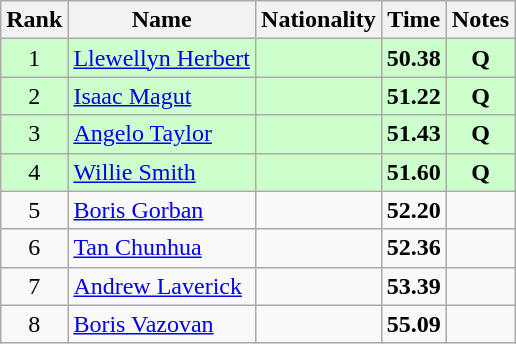<table class="wikitable sortable" style="text-align:center">
<tr>
<th>Rank</th>
<th>Name</th>
<th>Nationality</th>
<th>Time</th>
<th>Notes</th>
</tr>
<tr bgcolor=ccffcc>
<td>1</td>
<td align=left><a href='#'>Llewellyn Herbert</a></td>
<td align=left></td>
<td><strong>50.38</strong></td>
<td><strong>Q</strong></td>
</tr>
<tr bgcolor=ccffcc>
<td>2</td>
<td align=left><a href='#'>Isaac Magut</a></td>
<td align=left></td>
<td><strong>51.22</strong></td>
<td><strong>Q</strong></td>
</tr>
<tr bgcolor=ccffcc>
<td>3</td>
<td align=left><a href='#'>Angelo Taylor</a></td>
<td align=left></td>
<td><strong>51.43</strong></td>
<td><strong>Q</strong></td>
</tr>
<tr bgcolor=ccffcc>
<td>4</td>
<td align=left><a href='#'>Willie Smith</a></td>
<td align=left></td>
<td><strong>51.60</strong></td>
<td><strong>Q</strong></td>
</tr>
<tr>
<td>5</td>
<td align=left><a href='#'>Boris Gorban</a></td>
<td align=left></td>
<td><strong>52.20</strong></td>
<td></td>
</tr>
<tr>
<td>6</td>
<td align=left><a href='#'>Tan Chunhua</a></td>
<td align=left></td>
<td><strong>52.36</strong></td>
<td></td>
</tr>
<tr>
<td>7</td>
<td align=left><a href='#'>Andrew Laverick</a></td>
<td align=left></td>
<td><strong>53.39</strong></td>
<td></td>
</tr>
<tr>
<td>8</td>
<td align=left><a href='#'>Boris Vazovan</a></td>
<td align=left></td>
<td><strong>55.09</strong></td>
<td></td>
</tr>
</table>
